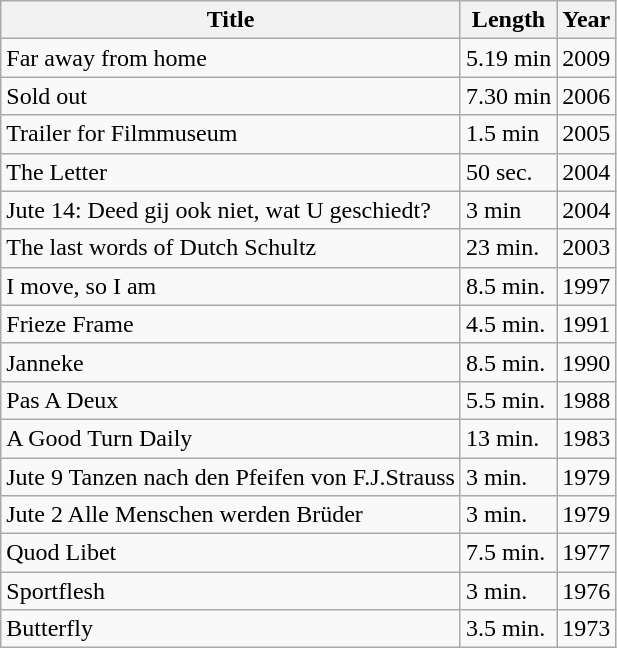<table class="wikitable">
<tr>
<th>Title</th>
<th>Length</th>
<th>Year</th>
</tr>
<tr Last Picture Show || 3 min || 2012>
<td>Far away from home</td>
<td>5.19 min</td>
<td>2009</td>
</tr>
<tr>
<td>Sold out</td>
<td>7.30 min</td>
<td>2006</td>
</tr>
<tr>
<td>Trailer for Filmmuseum</td>
<td>1.5 min</td>
<td>2005</td>
</tr>
<tr>
<td>The Letter</td>
<td>50 sec.</td>
<td>2004</td>
</tr>
<tr>
<td>Jute 14: Deed gij ook niet, wat U geschiedt?</td>
<td>3 min</td>
<td>2004</td>
</tr>
<tr>
<td>The last words of Dutch Schultz</td>
<td>23 min.</td>
<td>2003</td>
</tr>
<tr>
<td>I move, so I am</td>
<td>8.5 min.</td>
<td>1997</td>
</tr>
<tr>
<td>Frieze Frame</td>
<td>4.5 min.</td>
<td>1991</td>
</tr>
<tr>
<td>Janneke</td>
<td>8.5 min.</td>
<td>1990</td>
</tr>
<tr>
<td>Pas A Deux</td>
<td>5.5 min.</td>
<td>1988</td>
</tr>
<tr>
<td>A Good Turn Daily</td>
<td>13 min.</td>
<td>1983</td>
</tr>
<tr>
<td>Jute 9 Tanzen nach den Pfeifen von F.J.Strauss</td>
<td>3 min.</td>
<td>1979</td>
</tr>
<tr>
<td>Jute 2 Alle Menschen werden Brüder</td>
<td>3 min.</td>
<td>1979</td>
</tr>
<tr>
<td>Quod Libet</td>
<td>7.5 min.</td>
<td>1977</td>
</tr>
<tr>
<td>Sportflesh</td>
<td>3 min.</td>
<td>1976</td>
</tr>
<tr>
<td>Butterfly</td>
<td>3.5 min.</td>
<td>1973</td>
</tr>
</table>
